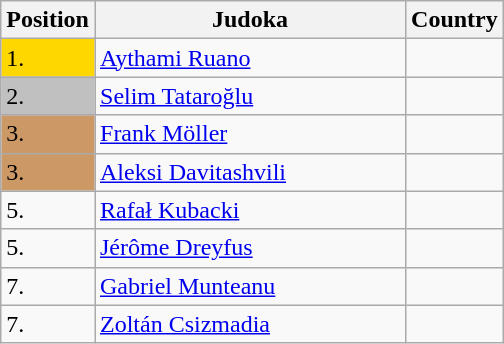<table class=wikitable>
<tr>
<th width=10>Position</th>
<th width=200>Judoka</th>
<th width=10>Country</th>
</tr>
<tr>
<td bgcolor=gold>1.</td>
<td><a href='#'>Aythami Ruano</a></td>
<td></td>
</tr>
<tr>
<td bgcolor="silver">2.</td>
<td><a href='#'>Selim Tataroğlu</a></td>
<td></td>
</tr>
<tr>
<td bgcolor="CC9966">3.</td>
<td><a href='#'>Frank Möller</a></td>
<td></td>
</tr>
<tr>
<td bgcolor="CC9966">3.</td>
<td><a href='#'>Aleksi Davitashvili</a></td>
<td></td>
</tr>
<tr>
<td>5.</td>
<td><a href='#'>Rafał Kubacki</a></td>
<td></td>
</tr>
<tr>
<td>5.</td>
<td><a href='#'>Jérôme Dreyfus</a></td>
<td></td>
</tr>
<tr>
<td>7.</td>
<td><a href='#'>Gabriel Munteanu</a></td>
<td></td>
</tr>
<tr>
<td>7.</td>
<td><a href='#'>Zoltán Csizmadia</a></td>
<td></td>
</tr>
</table>
